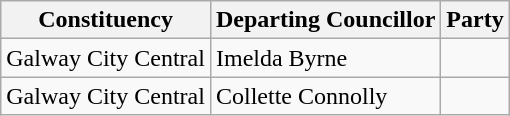<table class="wikitable sortable">
<tr>
<th>Constituency</th>
<th>Departing Councillor</th>
<th colspan="2">Party</th>
</tr>
<tr>
<td>Galway City Central</td>
<td>Imelda Byrne</td>
<td></td>
</tr>
<tr>
<td>Galway City Central</td>
<td>Collette Connolly</td>
<td></td>
</tr>
</table>
